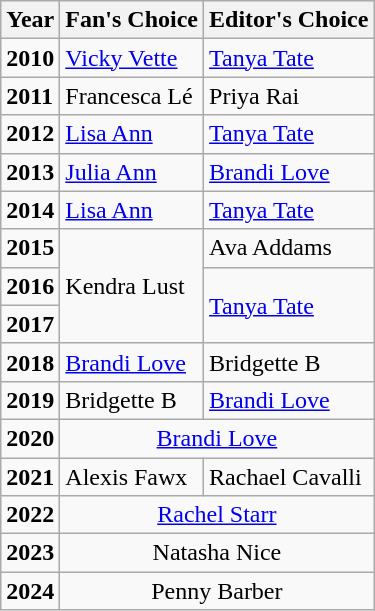<table class="wikitable">
<tr>
<th>Year</th>
<th>Fan's Choice</th>
<th>Editor's Choice</th>
</tr>
<tr>
<td><strong>2010</strong></td>
<td><a href='#'>Vicky Vette</a></td>
<td><a href='#'>Tanya Tate</a></td>
</tr>
<tr>
<td><strong>2011</strong></td>
<td>Francesca Lé</td>
<td>Priya Rai</td>
</tr>
<tr>
<td><strong>2012</strong></td>
<td><a href='#'>Lisa Ann</a></td>
<td><a href='#'>Tanya Tate</a></td>
</tr>
<tr>
<td><strong>2013</strong></td>
<td><a href='#'>Julia Ann</a></td>
<td><a href='#'>Brandi Love</a></td>
</tr>
<tr>
<td><strong>2014</strong></td>
<td><a href='#'>Lisa Ann</a></td>
<td><a href='#'>Tanya Tate</a></td>
</tr>
<tr>
<td><strong>2015</strong></td>
<td rowspan="3">Kendra Lust</td>
<td>Ava Addams</td>
</tr>
<tr>
<td><strong>2016</strong></td>
<td rowspan="2"><a href='#'>Tanya Tate</a></td>
</tr>
<tr>
<td><strong>2017</strong></td>
</tr>
<tr>
<td><strong>2018</strong></td>
<td><a href='#'>Brandi Love</a></td>
<td>Bridgette B</td>
</tr>
<tr>
<td><strong>2019</strong></td>
<td>Bridgette B</td>
<td><a href='#'>Brandi Love</a></td>
</tr>
<tr>
<td><strong>2020</strong></td>
<td style="text-align:center;" colspan="2"><a href='#'>Brandi Love</a></td>
</tr>
<tr>
<td><strong>2021</strong></td>
<td>Alexis Fawx</td>
<td>Rachael Cavalli</td>
</tr>
<tr>
<td><strong>2022</strong></td>
<td style="text-align:center;" colspan="2"><a href='#'>Rachel Starr</a></td>
</tr>
<tr>
<td><strong>2023</strong></td>
<td style="text-align:center;" colspan="2">Natasha Nice</td>
</tr>
<tr>
<td><strong>2024</strong></td>
<td style="text-align:center;" colspan="2">Penny Barber</td>
</tr>
</table>
